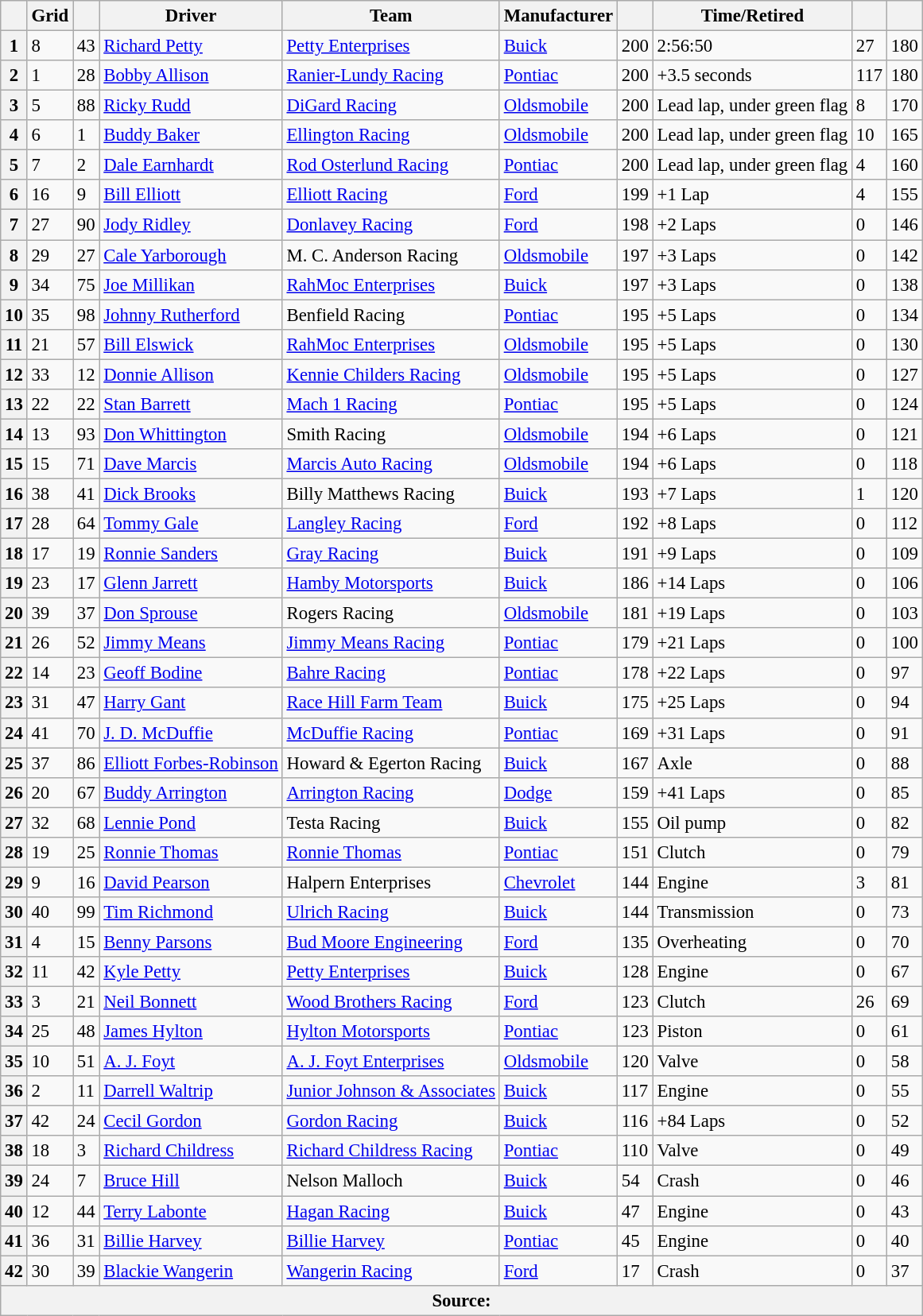<table class="wikitable" style="font-size:95%">
<tr>
<th></th>
<th>Grid</th>
<th></th>
<th>Driver</th>
<th>Team</th>
<th>Manufacturer</th>
<th></th>
<th>Time/Retired</th>
<th></th>
<th></th>
</tr>
<tr>
<th>1</th>
<td>8</td>
<td>43</td>
<td><a href='#'>Richard Petty</a></td>
<td><a href='#'>Petty Enterprises</a></td>
<td><a href='#'>Buick</a></td>
<td>200</td>
<td>2:56:50</td>
<td>27</td>
<td>180</td>
</tr>
<tr>
<th>2</th>
<td>1</td>
<td>28</td>
<td><a href='#'>Bobby Allison</a></td>
<td><a href='#'>Ranier-Lundy Racing</a></td>
<td><a href='#'>Pontiac</a></td>
<td>200</td>
<td>+3.5 seconds</td>
<td>117</td>
<td>180</td>
</tr>
<tr>
<th>3</th>
<td>5</td>
<td>88</td>
<td><a href='#'>Ricky Rudd</a></td>
<td><a href='#'>DiGard Racing</a></td>
<td><a href='#'>Oldsmobile</a></td>
<td>200</td>
<td>Lead lap, under green flag</td>
<td>8</td>
<td>170</td>
</tr>
<tr>
<th>4</th>
<td>6</td>
<td>1</td>
<td><a href='#'>Buddy Baker</a></td>
<td><a href='#'>Ellington Racing</a></td>
<td><a href='#'>Oldsmobile</a></td>
<td>200</td>
<td>Lead lap, under green flag</td>
<td>10</td>
<td>165</td>
</tr>
<tr>
<th>5</th>
<td>7</td>
<td>2</td>
<td><a href='#'>Dale Earnhardt</a></td>
<td><a href='#'>Rod Osterlund Racing</a></td>
<td><a href='#'>Pontiac</a></td>
<td>200</td>
<td>Lead lap, under green flag</td>
<td>4</td>
<td>160</td>
</tr>
<tr>
<th>6</th>
<td>16</td>
<td>9</td>
<td><a href='#'>Bill Elliott</a></td>
<td><a href='#'>Elliott Racing</a></td>
<td><a href='#'>Ford</a></td>
<td>199</td>
<td>+1 Lap</td>
<td>4</td>
<td>155</td>
</tr>
<tr>
<th>7</th>
<td>27</td>
<td>90</td>
<td><a href='#'>Jody Ridley</a></td>
<td><a href='#'>Donlavey Racing</a></td>
<td><a href='#'>Ford</a></td>
<td>198</td>
<td>+2 Laps</td>
<td>0</td>
<td>146</td>
</tr>
<tr>
<th>8</th>
<td>29</td>
<td>27</td>
<td><a href='#'>Cale Yarborough</a></td>
<td>M. C. Anderson Racing</td>
<td><a href='#'>Oldsmobile</a></td>
<td>197</td>
<td>+3 Laps</td>
<td>0</td>
<td>142</td>
</tr>
<tr>
<th>9</th>
<td>34</td>
<td>75</td>
<td><a href='#'>Joe Millikan</a></td>
<td><a href='#'>RahMoc Enterprises</a></td>
<td><a href='#'>Buick</a></td>
<td>197</td>
<td>+3 Laps</td>
<td>0</td>
<td>138</td>
</tr>
<tr>
<th>10</th>
<td>35</td>
<td>98</td>
<td><a href='#'>Johnny Rutherford</a></td>
<td>Benfield Racing</td>
<td><a href='#'>Pontiac</a></td>
<td>195</td>
<td>+5 Laps</td>
<td>0</td>
<td>134</td>
</tr>
<tr>
<th>11</th>
<td>21</td>
<td>57</td>
<td><a href='#'>Bill Elswick</a></td>
<td><a href='#'>RahMoc Enterprises</a></td>
<td><a href='#'>Oldsmobile</a></td>
<td>195</td>
<td>+5 Laps</td>
<td>0</td>
<td>130</td>
</tr>
<tr>
<th>12</th>
<td>33</td>
<td>12</td>
<td><a href='#'>Donnie Allison</a></td>
<td><a href='#'>Kennie Childers Racing</a></td>
<td><a href='#'>Oldsmobile</a></td>
<td>195</td>
<td>+5 Laps</td>
<td>0</td>
<td>127</td>
</tr>
<tr>
<th>13</th>
<td>22</td>
<td>22</td>
<td><a href='#'>Stan Barrett</a></td>
<td><a href='#'>Mach 1 Racing</a></td>
<td><a href='#'>Pontiac</a></td>
<td>195</td>
<td>+5 Laps</td>
<td>0</td>
<td>124</td>
</tr>
<tr>
<th>14</th>
<td>13</td>
<td>93</td>
<td><a href='#'>Don Whittington</a></td>
<td>Smith Racing</td>
<td><a href='#'>Oldsmobile</a></td>
<td>194</td>
<td>+6 Laps</td>
<td>0</td>
<td>121</td>
</tr>
<tr>
<th>15</th>
<td>15</td>
<td>71</td>
<td><a href='#'>Dave Marcis</a></td>
<td><a href='#'>Marcis Auto Racing</a></td>
<td><a href='#'>Oldsmobile</a></td>
<td>194</td>
<td>+6 Laps</td>
<td>0</td>
<td>118</td>
</tr>
<tr>
<th>16</th>
<td>38</td>
<td>41</td>
<td><a href='#'>Dick Brooks</a></td>
<td>Billy Matthews Racing</td>
<td><a href='#'>Buick</a></td>
<td>193</td>
<td>+7 Laps</td>
<td>1</td>
<td>120</td>
</tr>
<tr>
<th>17</th>
<td>28</td>
<td>64</td>
<td><a href='#'>Tommy Gale</a></td>
<td><a href='#'>Langley Racing</a></td>
<td><a href='#'>Ford</a></td>
<td>192</td>
<td>+8 Laps</td>
<td>0</td>
<td>112</td>
</tr>
<tr>
<th>18</th>
<td>17</td>
<td>19</td>
<td><a href='#'>Ronnie Sanders</a></td>
<td><a href='#'>Gray Racing</a></td>
<td><a href='#'>Buick</a></td>
<td>191</td>
<td>+9 Laps</td>
<td>0</td>
<td>109</td>
</tr>
<tr>
<th>19</th>
<td>23</td>
<td>17</td>
<td><a href='#'>Glenn Jarrett</a></td>
<td><a href='#'>Hamby Motorsports</a></td>
<td><a href='#'>Buick</a></td>
<td>186</td>
<td>+14 Laps</td>
<td>0</td>
<td>106</td>
</tr>
<tr>
<th>20</th>
<td>39</td>
<td>37</td>
<td><a href='#'>Don Sprouse</a></td>
<td>Rogers Racing</td>
<td><a href='#'>Oldsmobile</a></td>
<td>181</td>
<td>+19 Laps</td>
<td>0</td>
<td>103</td>
</tr>
<tr>
<th>21</th>
<td>26</td>
<td>52</td>
<td><a href='#'>Jimmy Means</a></td>
<td><a href='#'>Jimmy Means Racing</a></td>
<td><a href='#'>Pontiac</a></td>
<td>179</td>
<td>+21 Laps</td>
<td>0</td>
<td>100</td>
</tr>
<tr>
<th>22</th>
<td>14</td>
<td>23</td>
<td><a href='#'>Geoff Bodine</a></td>
<td><a href='#'>Bahre Racing</a></td>
<td><a href='#'>Pontiac</a></td>
<td>178</td>
<td>+22 Laps</td>
<td>0</td>
<td>97</td>
</tr>
<tr>
<th>23</th>
<td>31</td>
<td>47</td>
<td><a href='#'>Harry Gant</a></td>
<td><a href='#'>Race Hill Farm Team</a></td>
<td><a href='#'>Buick</a></td>
<td>175</td>
<td>+25 Laps</td>
<td>0</td>
<td>94</td>
</tr>
<tr>
<th>24</th>
<td>41</td>
<td>70</td>
<td><a href='#'>J. D. McDuffie</a></td>
<td><a href='#'>McDuffie Racing</a></td>
<td><a href='#'>Pontiac</a></td>
<td>169</td>
<td>+31 Laps</td>
<td>0</td>
<td>91</td>
</tr>
<tr>
<th>25</th>
<td>37</td>
<td>86</td>
<td><a href='#'>Elliott Forbes-Robinson</a></td>
<td>Howard & Egerton Racing</td>
<td><a href='#'>Buick</a></td>
<td>167</td>
<td>Axle</td>
<td>0</td>
<td>88</td>
</tr>
<tr>
<th>26</th>
<td>20</td>
<td>67</td>
<td><a href='#'>Buddy Arrington</a></td>
<td><a href='#'>Arrington Racing</a></td>
<td><a href='#'>Dodge</a></td>
<td>159</td>
<td>+41 Laps</td>
<td>0</td>
<td>85</td>
</tr>
<tr>
<th>27</th>
<td>32</td>
<td>68</td>
<td><a href='#'>Lennie Pond</a></td>
<td>Testa Racing</td>
<td><a href='#'>Buick</a></td>
<td>155</td>
<td>Oil pump</td>
<td>0</td>
<td>82</td>
</tr>
<tr>
<th>28</th>
<td>19</td>
<td>25</td>
<td><a href='#'>Ronnie Thomas</a></td>
<td><a href='#'>Ronnie Thomas</a></td>
<td><a href='#'>Pontiac</a></td>
<td>151</td>
<td>Clutch</td>
<td>0</td>
<td>79</td>
</tr>
<tr>
<th>29</th>
<td>9</td>
<td>16</td>
<td><a href='#'>David Pearson</a></td>
<td>Halpern Enterprises</td>
<td><a href='#'>Chevrolet</a></td>
<td>144</td>
<td>Engine</td>
<td>3</td>
<td>81</td>
</tr>
<tr>
<th>30</th>
<td>40</td>
<td>99</td>
<td><a href='#'>Tim Richmond</a></td>
<td><a href='#'>Ulrich Racing</a></td>
<td><a href='#'>Buick</a></td>
<td>144</td>
<td>Transmission</td>
<td>0</td>
<td>73</td>
</tr>
<tr>
<th>31</th>
<td>4</td>
<td>15</td>
<td><a href='#'>Benny Parsons</a></td>
<td><a href='#'>Bud Moore Engineering</a></td>
<td><a href='#'>Ford</a></td>
<td>135</td>
<td>Overheating</td>
<td>0</td>
<td>70</td>
</tr>
<tr>
<th>32</th>
<td>11</td>
<td>42</td>
<td><a href='#'>Kyle Petty</a></td>
<td><a href='#'>Petty Enterprises</a></td>
<td><a href='#'>Buick</a></td>
<td>128</td>
<td>Engine</td>
<td>0</td>
<td>67</td>
</tr>
<tr>
<th>33</th>
<td>3</td>
<td>21</td>
<td><a href='#'>Neil Bonnett</a></td>
<td><a href='#'>Wood Brothers Racing</a></td>
<td><a href='#'>Ford</a></td>
<td>123</td>
<td>Clutch</td>
<td>26</td>
<td>69</td>
</tr>
<tr>
<th>34</th>
<td>25</td>
<td>48</td>
<td><a href='#'>James Hylton</a></td>
<td><a href='#'>Hylton Motorsports</a></td>
<td><a href='#'>Pontiac</a></td>
<td>123</td>
<td>Piston</td>
<td>0</td>
<td>61</td>
</tr>
<tr>
<th>35</th>
<td>10</td>
<td>51</td>
<td><a href='#'>A. J. Foyt</a></td>
<td><a href='#'>A. J. Foyt Enterprises</a></td>
<td><a href='#'>Oldsmobile</a></td>
<td>120</td>
<td>Valve</td>
<td>0</td>
<td>58</td>
</tr>
<tr>
<th>36</th>
<td>2</td>
<td>11</td>
<td><a href='#'>Darrell Waltrip</a></td>
<td><a href='#'>Junior Johnson & Associates</a></td>
<td><a href='#'>Buick</a></td>
<td>117</td>
<td>Engine</td>
<td>0</td>
<td>55</td>
</tr>
<tr>
<th>37</th>
<td>42</td>
<td>24</td>
<td><a href='#'>Cecil Gordon</a></td>
<td><a href='#'>Gordon Racing</a></td>
<td><a href='#'>Buick</a></td>
<td>116</td>
<td>+84 Laps</td>
<td>0</td>
<td>52</td>
</tr>
<tr>
<th>38</th>
<td>18</td>
<td>3</td>
<td><a href='#'>Richard Childress</a></td>
<td><a href='#'>Richard Childress Racing</a></td>
<td><a href='#'>Pontiac</a></td>
<td>110</td>
<td>Valve</td>
<td>0</td>
<td>49</td>
</tr>
<tr>
<th>39</th>
<td>24</td>
<td>7</td>
<td><a href='#'>Bruce Hill</a></td>
<td>Nelson Malloch</td>
<td><a href='#'>Buick</a></td>
<td>54</td>
<td>Crash</td>
<td>0</td>
<td>46</td>
</tr>
<tr>
<th>40</th>
<td>12</td>
<td>44</td>
<td><a href='#'>Terry Labonte</a></td>
<td><a href='#'>Hagan Racing</a></td>
<td><a href='#'>Buick</a></td>
<td>47</td>
<td>Engine</td>
<td>0</td>
<td>43</td>
</tr>
<tr>
<th>41</th>
<td>36</td>
<td>31</td>
<td><a href='#'>Billie Harvey</a></td>
<td><a href='#'>Billie Harvey</a></td>
<td><a href='#'>Pontiac</a></td>
<td>45</td>
<td>Engine</td>
<td>0</td>
<td>40</td>
</tr>
<tr>
<th>42</th>
<td>30</td>
<td>39</td>
<td><a href='#'>Blackie Wangerin</a></td>
<td><a href='#'>Wangerin Racing</a></td>
<td><a href='#'>Ford</a></td>
<td>17</td>
<td>Crash</td>
<td>0</td>
<td>37</td>
</tr>
<tr>
<th colspan=10>Source:</th>
</tr>
</table>
